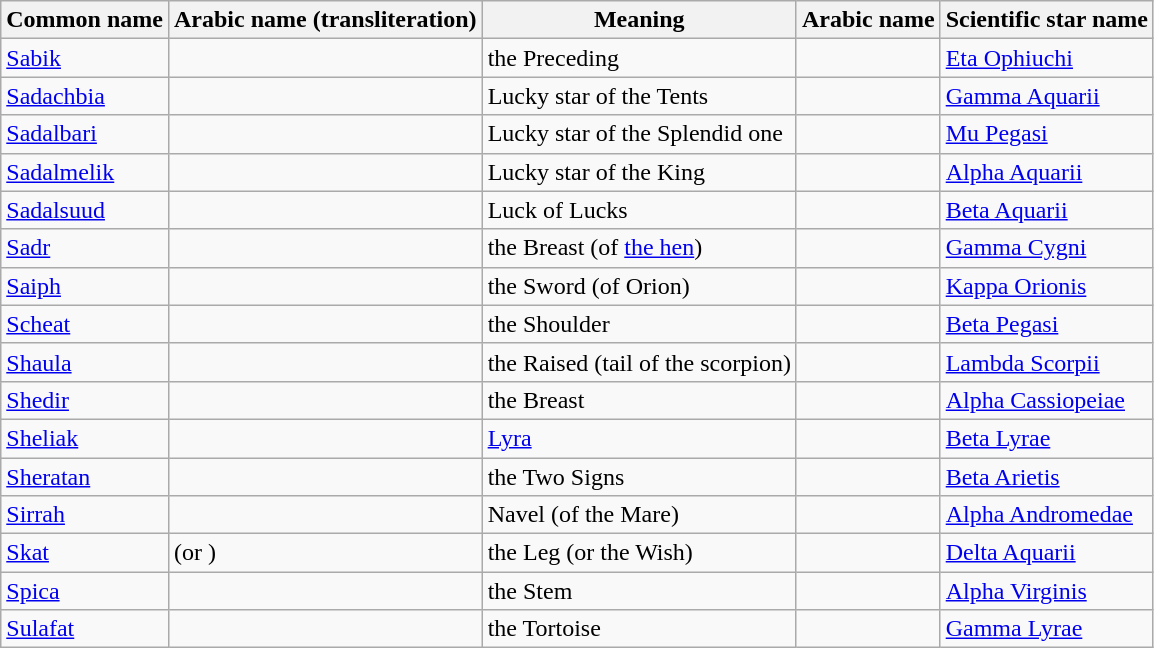<table class="wikitable">
<tr>
<th>Common name</th>
<th>Arabic name (transliteration)</th>
<th>Meaning</th>
<th>Arabic name</th>
<th>Scientific star name</th>
</tr>
<tr>
<td><a href='#'>Sabik</a></td>
<td></td>
<td>the Preceding</td>
<td></td>
<td><a href='#'>Eta Ophiuchi</a></td>
</tr>
<tr>
<td><a href='#'>Sadachbia</a></td>
<td></td>
<td>Lucky star of the Tents</td>
<td></td>
<td><a href='#'>Gamma Aquarii</a></td>
</tr>
<tr>
<td><a href='#'>Sadalbari</a></td>
<td></td>
<td>Lucky star of the Splendid one</td>
<td></td>
<td><a href='#'>Mu Pegasi</a></td>
</tr>
<tr>
<td><a href='#'>Sadalmelik</a></td>
<td></td>
<td>Lucky star of the King</td>
<td></td>
<td><a href='#'>Alpha Aquarii</a></td>
</tr>
<tr>
<td><a href='#'>Sadalsuud</a></td>
<td></td>
<td>Luck of Lucks</td>
<td></td>
<td><a href='#'>Beta Aquarii</a></td>
</tr>
<tr>
<td><a href='#'>Sadr</a></td>
<td></td>
<td>the Breast (of <a href='#'>the hen</a>)</td>
<td></td>
<td><a href='#'>Gamma Cygni</a></td>
</tr>
<tr>
<td><a href='#'>Saiph</a></td>
<td></td>
<td>the Sword (of Orion)</td>
<td></td>
<td><a href='#'>Kappa Orionis</a></td>
</tr>
<tr>
<td><a href='#'>Scheat</a></td>
<td></td>
<td>the Shoulder</td>
<td></td>
<td><a href='#'>Beta Pegasi</a></td>
</tr>
<tr>
<td><a href='#'>Shaula</a></td>
<td></td>
<td>the Raised (tail of the scorpion)</td>
<td></td>
<td><a href='#'>Lambda Scorpii</a></td>
</tr>
<tr>
<td><a href='#'>Shedir</a></td>
<td></td>
<td>the Breast</td>
<td></td>
<td><a href='#'>Alpha Cassiopeiae</a></td>
</tr>
<tr>
<td><a href='#'>Sheliak</a></td>
<td></td>
<td><a href='#'>Lyra</a></td>
<td></td>
<td><a href='#'>Beta Lyrae</a></td>
</tr>
<tr>
<td><a href='#'>Sheratan</a></td>
<td></td>
<td>the Two Signs</td>
<td></td>
<td><a href='#'>Beta Arietis</a></td>
</tr>
<tr>
<td><a href='#'>Sirrah</a></td>
<td></td>
<td>Navel (of the Mare)</td>
<td></td>
<td><a href='#'>Alpha Andromedae</a></td>
</tr>
<tr>
<td><a href='#'>Skat</a></td>
<td> (or )</td>
<td>the Leg (or the Wish)</td>
<td></td>
<td><a href='#'>Delta Aquarii</a></td>
</tr>
<tr>
<td><a href='#'>Spica</a></td>
<td></td>
<td>the Stem</td>
<td></td>
<td><a href='#'>Alpha Virginis</a></td>
</tr>
<tr>
<td><a href='#'>Sulafat</a></td>
<td></td>
<td>the Tortoise</td>
<td></td>
<td><a href='#'>Gamma Lyrae</a></td>
</tr>
</table>
